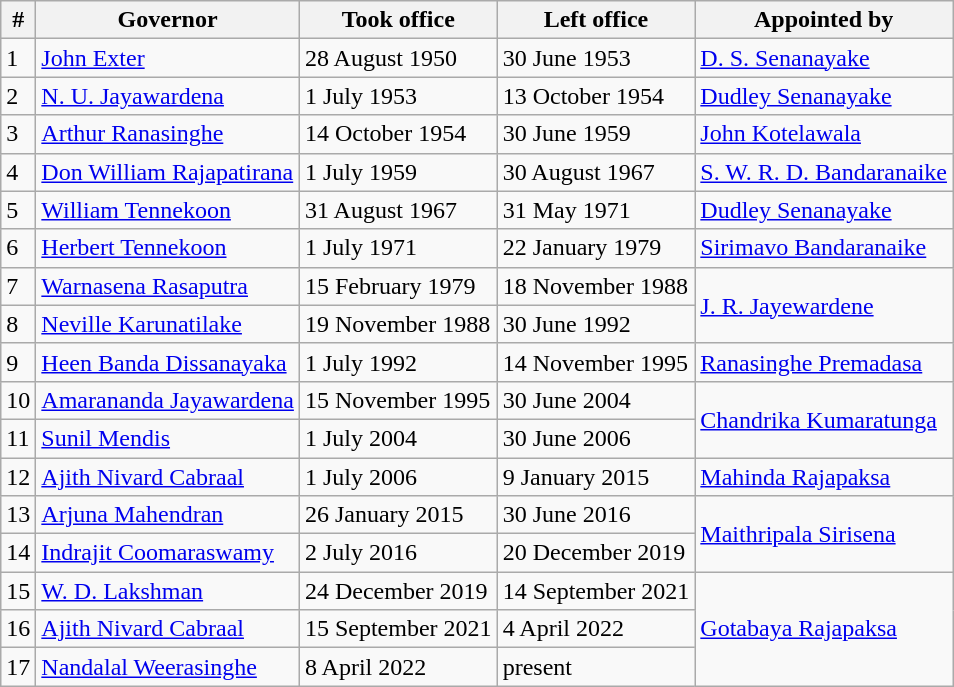<table class="wikitable sortable">
<tr>
<th>#</th>
<th>Governor</th>
<th>Took office</th>
<th>Left office</th>
<th>Appointed by</th>
</tr>
<tr>
<td>1</td>
<td><a href='#'>John Exter</a></td>
<td>28 August 1950</td>
<td>30 June 1953</td>
<td><a href='#'>D. S. Senanayake</a></td>
</tr>
<tr>
<td>2</td>
<td><a href='#'>N. U. Jayawardena</a></td>
<td>1 July 1953</td>
<td>13 October 1954</td>
<td><a href='#'>Dudley Senanayake</a></td>
</tr>
<tr>
<td>3</td>
<td><a href='#'>Arthur Ranasinghe</a></td>
<td>14 October 1954</td>
<td>30 June 1959</td>
<td><a href='#'>John Kotelawala</a></td>
</tr>
<tr>
<td>4</td>
<td><a href='#'>Don William Rajapatirana</a></td>
<td>1 July 1959</td>
<td>30 August 1967</td>
<td><a href='#'>S. W. R. D. Bandaranaike</a></td>
</tr>
<tr>
<td>5</td>
<td><a href='#'>William Tennekoon</a></td>
<td>31 August 1967</td>
<td>31 May 1971</td>
<td><a href='#'>Dudley Senanayake</a></td>
</tr>
<tr>
<td>6</td>
<td><a href='#'>Herbert Tennekoon</a></td>
<td>1 July 1971</td>
<td>22 January 1979</td>
<td><a href='#'>Sirimavo Bandaranaike</a></td>
</tr>
<tr>
<td>7</td>
<td><a href='#'>Warnasena Rasaputra</a></td>
<td>15 February 1979</td>
<td>18 November 1988</td>
<td rowspan=2><a href='#'>J. R. Jayewardene</a></td>
</tr>
<tr>
<td>8</td>
<td><a href='#'>Neville Karunatilake</a></td>
<td>19 November 1988</td>
<td>30 June 1992</td>
</tr>
<tr>
<td>9</td>
<td><a href='#'>Heen Banda Dissanayaka</a></td>
<td>1 July 1992</td>
<td>14 November 1995</td>
<td><a href='#'>Ranasinghe Premadasa</a></td>
</tr>
<tr>
<td>10</td>
<td><a href='#'>Amarananda Jayawardena</a></td>
<td>15 November 1995</td>
<td>30 June 2004</td>
<td rowspan=2><a href='#'>Chandrika Kumaratunga</a></td>
</tr>
<tr>
<td>11</td>
<td><a href='#'>Sunil Mendis</a></td>
<td>1 July 2004</td>
<td>30 June 2006</td>
</tr>
<tr>
<td>12</td>
<td><a href='#'>Ajith Nivard Cabraal</a></td>
<td>1 July 2006</td>
<td>9 January 2015</td>
<td><a href='#'>Mahinda Rajapaksa</a></td>
</tr>
<tr>
<td>13</td>
<td><a href='#'>Arjuna Mahendran</a></td>
<td>26 January 2015</td>
<td>30 June 2016</td>
<td rowspan=2><a href='#'>Maithripala Sirisena</a></td>
</tr>
<tr>
<td>14</td>
<td><a href='#'>Indrajit Coomaraswamy</a></td>
<td>2 July 2016</td>
<td>20 December 2019</td>
</tr>
<tr>
<td>15</td>
<td><a href='#'>W. D. Lakshman</a></td>
<td>24 December 2019</td>
<td>14 September 2021</td>
<td rowspan=3><a href='#'>Gotabaya Rajapaksa</a></td>
</tr>
<tr>
<td>16</td>
<td><a href='#'>Ajith Nivard Cabraal</a></td>
<td>15 September 2021</td>
<td>4 April 2022</td>
</tr>
<tr>
<td>17</td>
<td><a href='#'>Nandalal Weerasinghe</a></td>
<td>8 April 2022</td>
<td>present</td>
</tr>
</table>
